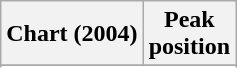<table class="wikitable plainrowheaders sortable" style="text-align:center;">
<tr>
<th scope="col">Chart (2004)</th>
<th scope="col">Peak<br>position</th>
</tr>
<tr>
</tr>
<tr>
</tr>
<tr>
</tr>
</table>
